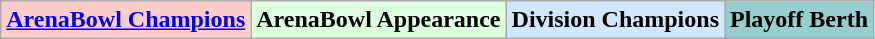<table class="wikitable">
<tr>
<td bgcolor="#FFCCCC"><strong><a href='#'>ArenaBowl Champions</a></strong></td>
<td bgcolor="#DDFFDD"><strong>ArenaBowl Appearance</strong></td>
<td bgcolor="#D0E7FF"><strong>Division Champions</strong></td>
<td bgcolor="#96CDCD"><strong>Playoff Berth</strong></td>
</tr>
</table>
